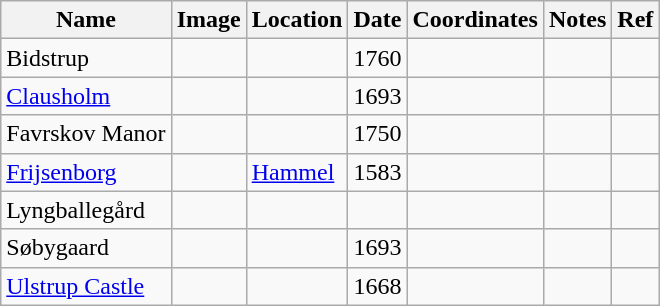<table class="wikitable sortable">
<tr>
<th>Name</th>
<th>Image</th>
<th>Location</th>
<th>Date</th>
<th>Coordinates</th>
<th>Notes</th>
<th>Ref</th>
</tr>
<tr>
<td>Bidstrup</td>
<td></td>
<td></td>
<td>1760</td>
<td></td>
<td></td>
<td></td>
</tr>
<tr>
<td><a href='#'>Clausholm</a></td>
<td></td>
<td></td>
<td>1693</td>
<td></td>
<td></td>
<td></td>
</tr>
<tr>
<td>Favrskov  Manor</td>
<td></td>
<td></td>
<td>1750</td>
<td></td>
<td></td>
<td></td>
</tr>
<tr>
<td><a href='#'>Frijsenborg</a></td>
<td></td>
<td><a href='#'>Hammel</a></td>
<td>1583</td>
<td></td>
<td></td>
<td></td>
</tr>
<tr>
<td>Lyngballegård</td>
<td></td>
<td></td>
<td></td>
<td></td>
<td></td>
<td></td>
</tr>
<tr>
<td>Søbygaard</td>
<td></td>
<td></td>
<td>1693</td>
<td></td>
<td></td>
<td></td>
</tr>
<tr>
<td><a href='#'>Ulstrup Castle</a></td>
<td></td>
<td></td>
<td>1668</td>
<td></td>
<td></td>
<td></td>
</tr>
</table>
